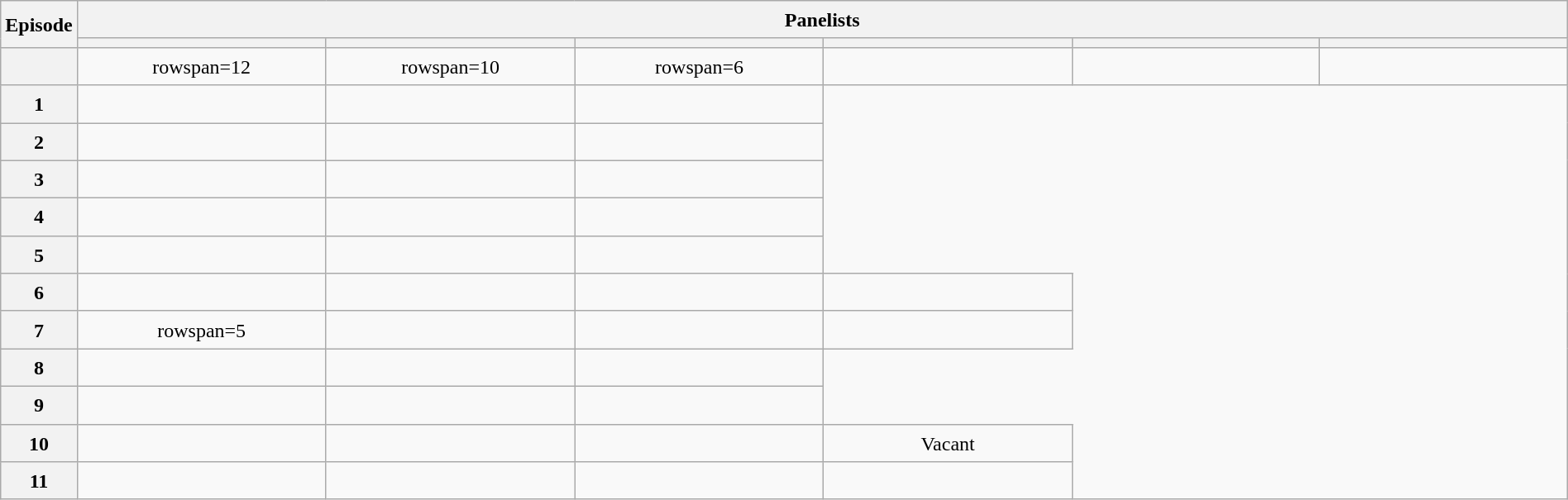<table class="wikitable plainrowheaders mw-collapsible" style="text-align:center; line-height:23px; width:100%;">
<tr>
<th rowspan="2" width="1%">Episode</th>
<th colspan="6">Panelists</th>
</tr>
<tr>
<th width="16%"></th>
<th width="16%"></th>
<th width="16%"></th>
<th width="16%"></th>
<th width="16%"></th>
<th width="16%"></th>
</tr>
<tr>
<th></th>
<td>rowspan=12 </td>
<td>rowspan=10 </td>
<td>rowspan=6 </td>
<td></td>
<td></td>
<td></td>
</tr>
<tr>
<th>1</th>
<td></td>
<td></td>
<td></td>
</tr>
<tr>
<th>2</th>
<td></td>
<td></td>
<td></td>
</tr>
<tr>
<th>3</th>
<td></td>
<td></td>
<td></td>
</tr>
<tr>
<th>4</th>
<td></td>
<td></td>
<td></td>
</tr>
<tr>
<th>5</th>
<td></td>
<td></td>
<td></td>
</tr>
<tr>
<th>6</th>
<td></td>
<td></td>
<td></td>
<td></td>
</tr>
<tr>
<th>7</th>
<td>rowspan=5 </td>
<td></td>
<td></td>
<td></td>
</tr>
<tr>
<th>8</th>
<td></td>
<td></td>
<td></td>
</tr>
<tr>
<th>9</th>
<td></td>
<td></td>
<td></td>
</tr>
<tr>
<th>10</th>
<td></td>
<td></td>
<td></td>
<td> Vacant</td>
</tr>
<tr>
<th>11</th>
<td></td>
<td></td>
<td></td>
<td></td>
</tr>
</table>
